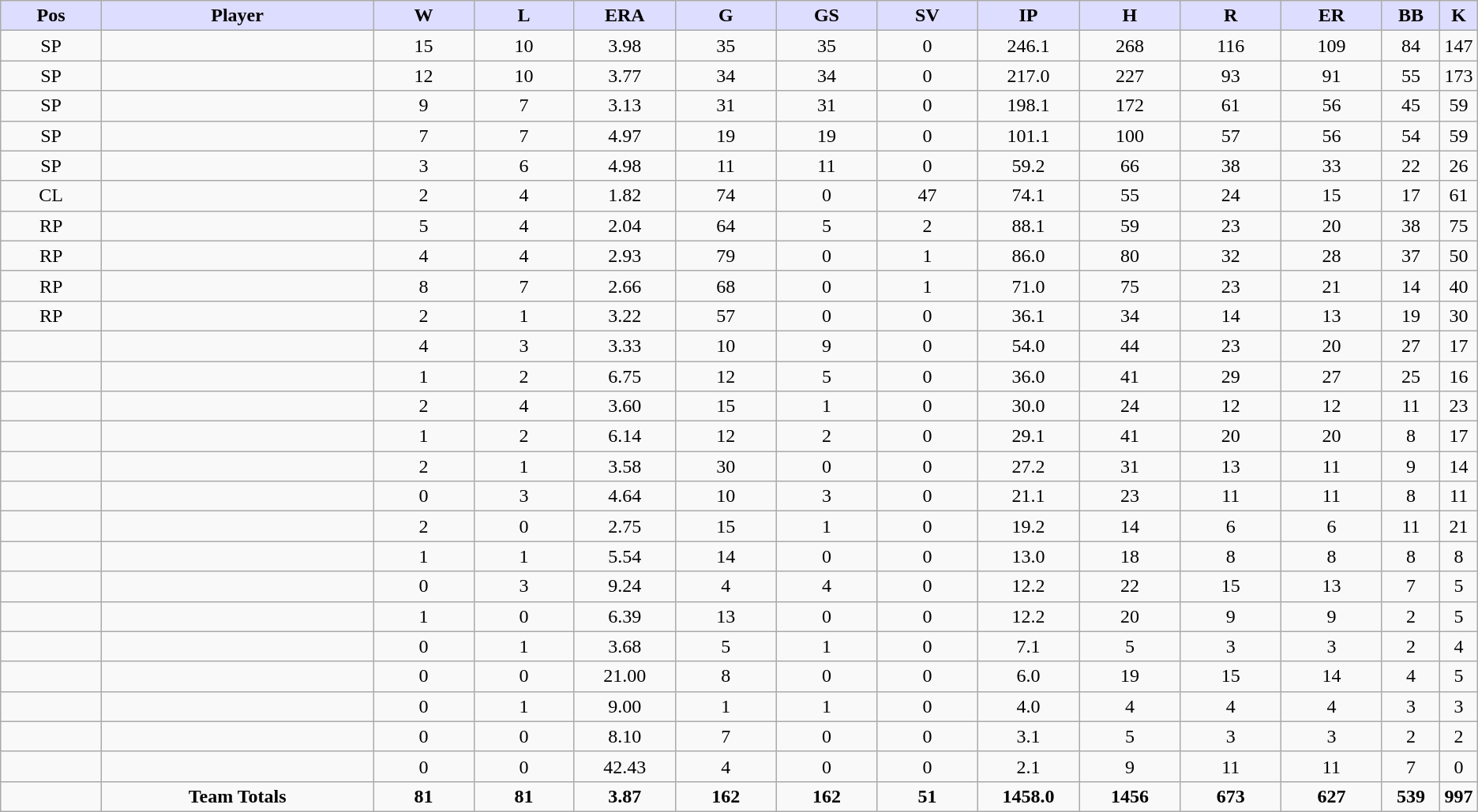<table class="wikitable sortable">
<tr>
<th style="background:#ddf; width:7%;">Pos</th>
<th style="background:#ddf; width:19%;">Player</th>
<th style="background:#ddf; width:7%;">W</th>
<th style="background:#ddf; width:7%;">L</th>
<th style="background:#ddf; width:7%;">ERA</th>
<th style="background:#ddf; width:7%;">G</th>
<th style="background:#ddf; width:7%;">GS</th>
<th style="background:#ddf; width:7%;">SV</th>
<th style="background:#ddf; width:7%;">IP</th>
<th style="background:#ddf; width:7%;">H</th>
<th style="background:#ddf; width:7%;">R</th>
<th style="background:#ddf; width:7%;">ER</th>
<th style="background:#ddf; width:7%;">BB</th>
<th style="background:#ddf; width:7%;">K</th>
</tr>
<tr style="text-align:center;">
<td>SP</td>
<td></td>
<td>15</td>
<td>10</td>
<td>3.98</td>
<td>35</td>
<td>35</td>
<td>0</td>
<td>246.1</td>
<td>268</td>
<td>116</td>
<td>109</td>
<td>84</td>
<td>147</td>
</tr>
<tr style="text-align:center;">
<td>SP</td>
<td></td>
<td>12</td>
<td>10</td>
<td>3.77</td>
<td>34</td>
<td>34</td>
<td>0</td>
<td>217.0</td>
<td>227</td>
<td>93</td>
<td>91</td>
<td>55</td>
<td>173</td>
</tr>
<tr style="text-align:center;">
<td>SP</td>
<td></td>
<td>9</td>
<td>7</td>
<td>3.13</td>
<td>31</td>
<td>31</td>
<td>0</td>
<td>198.1</td>
<td>172</td>
<td>61</td>
<td>56</td>
<td>45</td>
<td>59</td>
</tr>
<tr style="text-align:center;">
<td>SP</td>
<td></td>
<td>7</td>
<td>7</td>
<td>4.97</td>
<td>19</td>
<td>19</td>
<td>0</td>
<td>101.1</td>
<td>100</td>
<td>57</td>
<td>56</td>
<td>54</td>
<td>59</td>
</tr>
<tr style="text-align:center;">
<td>SP</td>
<td></td>
<td>3</td>
<td>6</td>
<td>4.98</td>
<td>11</td>
<td>11</td>
<td>0</td>
<td>59.2</td>
<td>66</td>
<td>38</td>
<td>33</td>
<td>22</td>
<td>26</td>
</tr>
<tr style="text-align:center;">
<td>CL</td>
<td></td>
<td>2</td>
<td>4</td>
<td>1.82</td>
<td>74</td>
<td>0</td>
<td>47</td>
<td>74.1</td>
<td>55</td>
<td>24</td>
<td>15</td>
<td>17</td>
<td>61</td>
</tr>
<tr style="text-align:center;">
<td>RP</td>
<td></td>
<td>5</td>
<td>4</td>
<td>2.04</td>
<td>64</td>
<td>5</td>
<td>2</td>
<td>88.1</td>
<td>59</td>
<td>23</td>
<td>20</td>
<td>38</td>
<td>75</td>
</tr>
<tr style="text-align:center;">
<td>RP</td>
<td></td>
<td>4</td>
<td>4</td>
<td>2.93</td>
<td>79</td>
<td>0</td>
<td>1</td>
<td>86.0</td>
<td>80</td>
<td>32</td>
<td>28</td>
<td>37</td>
<td>50</td>
</tr>
<tr style="text-align:center;">
<td>RP</td>
<td></td>
<td>8</td>
<td>7</td>
<td>2.66</td>
<td>68</td>
<td>0</td>
<td>1</td>
<td>71.0</td>
<td>75</td>
<td>23</td>
<td>21</td>
<td>14</td>
<td>40</td>
</tr>
<tr style="text-align:center;">
<td>RP</td>
<td></td>
<td>2</td>
<td>1</td>
<td>3.22</td>
<td>57</td>
<td>0</td>
<td>0</td>
<td>36.1</td>
<td>34</td>
<td>14</td>
<td>13</td>
<td>19</td>
<td>30</td>
</tr>
<tr style="text-align:center;">
<td></td>
<td></td>
<td>4</td>
<td>3</td>
<td>3.33</td>
<td>10</td>
<td>9</td>
<td>0</td>
<td>54.0</td>
<td>44</td>
<td>23</td>
<td>20</td>
<td>27</td>
<td>17</td>
</tr>
<tr style="text-align:center;">
<td></td>
<td></td>
<td>1</td>
<td>2</td>
<td>6.75</td>
<td>12</td>
<td>5</td>
<td>0</td>
<td>36.0</td>
<td>41</td>
<td>29</td>
<td>27</td>
<td>25</td>
<td>16</td>
</tr>
<tr style="text-align:center;">
<td></td>
<td></td>
<td>2</td>
<td>4</td>
<td>3.60</td>
<td>15</td>
<td>1</td>
<td>0</td>
<td>30.0</td>
<td>24</td>
<td>12</td>
<td>12</td>
<td>11</td>
<td>23</td>
</tr>
<tr style="text-align:center;">
<td></td>
<td></td>
<td>1</td>
<td>2</td>
<td>6.14</td>
<td>12</td>
<td>2</td>
<td>0</td>
<td>29.1</td>
<td>41</td>
<td>20</td>
<td>20</td>
<td>8</td>
<td>17</td>
</tr>
<tr style="text-align:center;">
<td></td>
<td></td>
<td>2</td>
<td>1</td>
<td>3.58</td>
<td>30</td>
<td>0</td>
<td>0</td>
<td>27.2</td>
<td>31</td>
<td>13</td>
<td>11</td>
<td>9</td>
<td>14</td>
</tr>
<tr style="text-align:center;">
<td></td>
<td></td>
<td>0</td>
<td>3</td>
<td>4.64</td>
<td>10</td>
<td>3</td>
<td>0</td>
<td>21.1</td>
<td>23</td>
<td>11</td>
<td>11</td>
<td>8</td>
<td>11</td>
</tr>
<tr style="text-align:center;">
<td></td>
<td></td>
<td>2</td>
<td>0</td>
<td>2.75</td>
<td>15</td>
<td>1</td>
<td>0</td>
<td>19.2</td>
<td>14</td>
<td>6</td>
<td>6</td>
<td>11</td>
<td>21</td>
</tr>
<tr style="text-align:center;">
<td></td>
<td></td>
<td>1</td>
<td>1</td>
<td>5.54</td>
<td>14</td>
<td>0</td>
<td>0</td>
<td>13.0</td>
<td>18</td>
<td>8</td>
<td>8</td>
<td>8</td>
<td>8</td>
</tr>
<tr style="text-align:center;">
<td></td>
<td></td>
<td>0</td>
<td>3</td>
<td>9.24</td>
<td>4</td>
<td>4</td>
<td>0</td>
<td>12.2</td>
<td>22</td>
<td>15</td>
<td>13</td>
<td>7</td>
<td>5</td>
</tr>
<tr style="text-align:center;">
<td></td>
<td></td>
<td>1</td>
<td>0</td>
<td>6.39</td>
<td>13</td>
<td>0</td>
<td>0</td>
<td>12.2</td>
<td>20</td>
<td>9</td>
<td>9</td>
<td>2</td>
<td>5</td>
</tr>
<tr style="text-align:center;">
<td></td>
<td></td>
<td>0</td>
<td>1</td>
<td>3.68</td>
<td>5</td>
<td>1</td>
<td>0</td>
<td>7.1</td>
<td>5</td>
<td>3</td>
<td>3</td>
<td>2</td>
<td>4</td>
</tr>
<tr style="text-align:center;">
<td></td>
<td></td>
<td>0</td>
<td>0</td>
<td>21.00</td>
<td>8</td>
<td>0</td>
<td>0</td>
<td>6.0</td>
<td>19</td>
<td>15</td>
<td>14</td>
<td>4</td>
<td>5</td>
</tr>
<tr style="text-align:center;">
<td></td>
<td></td>
<td>0</td>
<td>1</td>
<td>9.00</td>
<td>1</td>
<td>1</td>
<td>0</td>
<td>4.0</td>
<td>4</td>
<td>4</td>
<td>4</td>
<td>3</td>
<td>3</td>
</tr>
<tr style="text-align:center;">
<td></td>
<td></td>
<td>0</td>
<td>0</td>
<td>8.10</td>
<td>7</td>
<td>0</td>
<td>0</td>
<td>3.1</td>
<td>5</td>
<td>3</td>
<td>3</td>
<td>2</td>
<td>2</td>
</tr>
<tr style="text-align:center;">
<td></td>
<td></td>
<td>0</td>
<td>0</td>
<td>42.43</td>
<td>4</td>
<td>0</td>
<td>0</td>
<td>2.1</td>
<td>9</td>
<td>11</td>
<td>11</td>
<td>7</td>
<td>0</td>
</tr>
<tr style="text-align:center;" class="unsortable">
<td></td>
<td><strong>Team Totals</strong></td>
<td><strong>81</strong></td>
<td><strong>81</strong></td>
<td><strong>3.87</strong></td>
<td><strong>162</strong></td>
<td><strong>162</strong></td>
<td><strong>51</strong></td>
<td><strong>1458.0</strong></td>
<td><strong>1456</strong></td>
<td><strong>673</strong></td>
<td><strong>627</strong></td>
<td><strong>539</strong></td>
<td><strong>997</strong></td>
</tr>
</table>
